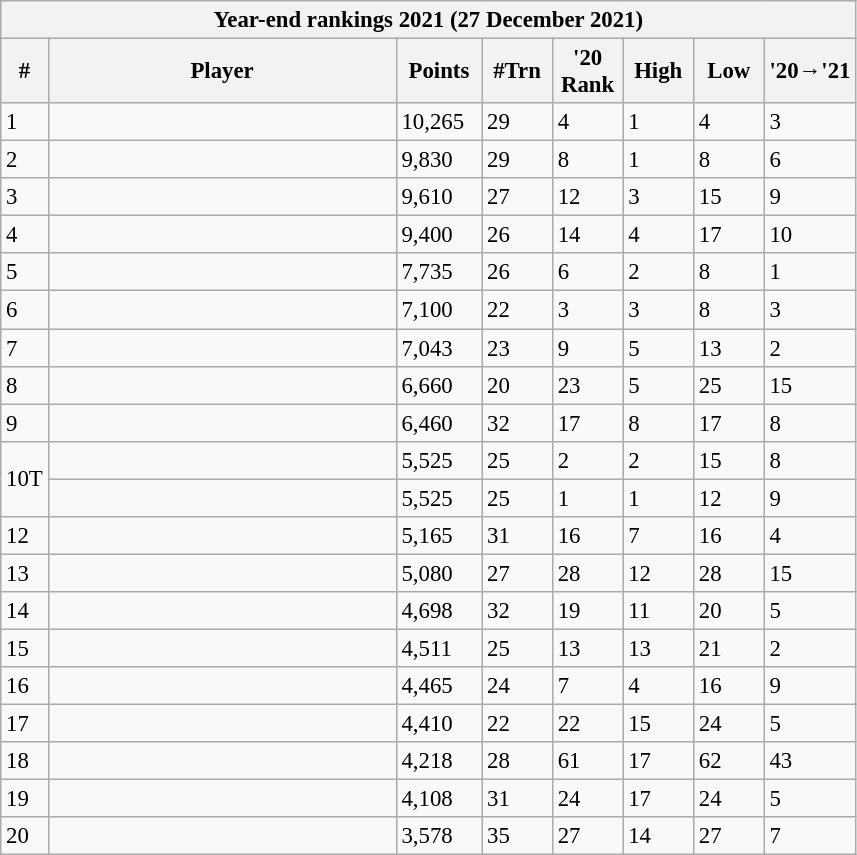<table class="wikitable" style="font-size:95%">
<tr>
<th colspan=8>Year-end rankings 2021 (27 December 2021)</th>
</tr>
<tr>
<th width=20>#</th>
<th width=225>Player</th>
<th width=50>Points</th>
<th width=40>#Trn</th>
<th width=40>'20 Rank</th>
<th width=40>High</th>
<th width=40>Low</th>
<th width=50>'20→'21</th>
</tr>
<tr>
<td>1</td>
<td align=left></td>
<td>10,265</td>
<td>29</td>
<td>4</td>
<td>1</td>
<td>4</td>
<td>3</td>
</tr>
<tr>
<td>2</td>
<td align=left></td>
<td>9,830</td>
<td>29</td>
<td>8</td>
<td>1</td>
<td>8</td>
<td>6</td>
</tr>
<tr>
<td>3</td>
<td align=left></td>
<td>9,610</td>
<td>27</td>
<td>12</td>
<td>3</td>
<td>15</td>
<td>9</td>
</tr>
<tr>
<td>4</td>
<td align=left></td>
<td>9,400</td>
<td>26</td>
<td>14</td>
<td>4</td>
<td>17</td>
<td>10</td>
</tr>
<tr>
<td>5</td>
<td align=left></td>
<td>7,735</td>
<td>26</td>
<td>6</td>
<td>2</td>
<td>8</td>
<td>1</td>
</tr>
<tr>
<td>6</td>
<td align=left></td>
<td>7,100</td>
<td>22</td>
<td>3</td>
<td>3</td>
<td>8</td>
<td>3</td>
</tr>
<tr>
<td>7</td>
<td align=left></td>
<td>7,043</td>
<td>23</td>
<td>9</td>
<td>5</td>
<td>13</td>
<td>2</td>
</tr>
<tr>
<td>8</td>
<td align=left></td>
<td>6,660</td>
<td>20</td>
<td>23</td>
<td>5</td>
<td>25</td>
<td>15</td>
</tr>
<tr>
<td>9</td>
<td align=left></td>
<td>6,460</td>
<td>32</td>
<td>17</td>
<td>8</td>
<td>17</td>
<td>8</td>
</tr>
<tr>
<td rowspan="2">10T</td>
<td align=left></td>
<td>5,525</td>
<td>25</td>
<td>2</td>
<td>2</td>
<td>15</td>
<td>8</td>
</tr>
<tr>
<td align=left></td>
<td>5,525</td>
<td>25</td>
<td>1</td>
<td>1</td>
<td>12</td>
<td>9</td>
</tr>
<tr>
<td>12</td>
<td align=left></td>
<td>5,165</td>
<td>31</td>
<td>16</td>
<td>7</td>
<td>16</td>
<td>4</td>
</tr>
<tr>
<td>13</td>
<td align=left></td>
<td>5,080</td>
<td>27</td>
<td>28</td>
<td>12</td>
<td>28</td>
<td>15</td>
</tr>
<tr>
<td>14</td>
<td align=left></td>
<td>4,698</td>
<td>32</td>
<td>19</td>
<td>11</td>
<td>20</td>
<td>5</td>
</tr>
<tr>
<td>15</td>
<td align=left></td>
<td>4,511</td>
<td>25</td>
<td>13</td>
<td>13</td>
<td>21</td>
<td>2</td>
</tr>
<tr>
<td>16</td>
<td align=left></td>
<td>4,465</td>
<td>24</td>
<td>7</td>
<td>4</td>
<td>16</td>
<td>9</td>
</tr>
<tr>
<td>17</td>
<td align=left></td>
<td>4,410</td>
<td>22</td>
<td>22</td>
<td>15</td>
<td>24</td>
<td>5</td>
</tr>
<tr>
<td>18</td>
<td align=left></td>
<td>4,218</td>
<td>28</td>
<td>61</td>
<td>17</td>
<td>62</td>
<td>43</td>
</tr>
<tr>
<td>19</td>
<td align=left></td>
<td>4,108</td>
<td>31</td>
<td>24</td>
<td>17</td>
<td>24</td>
<td>5</td>
</tr>
<tr>
<td>20</td>
<td align=left></td>
<td>3,578</td>
<td>35</td>
<td>27</td>
<td>14</td>
<td>27</td>
<td>7</td>
</tr>
</table>
